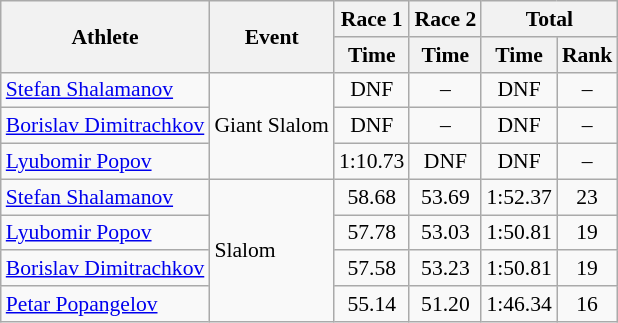<table class="wikitable" style="font-size:90%">
<tr>
<th rowspan="2">Athlete</th>
<th rowspan="2">Event</th>
<th>Race 1</th>
<th>Race 2</th>
<th colspan="2">Total</th>
</tr>
<tr>
<th>Time</th>
<th>Time</th>
<th>Time</th>
<th>Rank</th>
</tr>
<tr>
<td><a href='#'>Stefan Shalamanov</a></td>
<td rowspan="3">Giant Slalom</td>
<td align="center">DNF</td>
<td align="center">–</td>
<td align="center">DNF</td>
<td align="center">–</td>
</tr>
<tr>
<td><a href='#'>Borislav Dimitrachkov</a></td>
<td align="center">DNF</td>
<td align="center">–</td>
<td align="center">DNF</td>
<td align="center">–</td>
</tr>
<tr>
<td><a href='#'>Lyubomir Popov</a></td>
<td align="center">1:10.73</td>
<td align="center">DNF</td>
<td align="center">DNF</td>
<td align="center">–</td>
</tr>
<tr>
<td><a href='#'>Stefan Shalamanov</a></td>
<td rowspan="4">Slalom</td>
<td align="center">58.68</td>
<td align="center">53.69</td>
<td align="center">1:52.37</td>
<td align="center">23</td>
</tr>
<tr>
<td><a href='#'>Lyubomir Popov</a></td>
<td align="center">57.78</td>
<td align="center">53.03</td>
<td align="center">1:50.81</td>
<td align="center">19</td>
</tr>
<tr>
<td><a href='#'>Borislav Dimitrachkov</a></td>
<td align="center">57.58</td>
<td align="center">53.23</td>
<td align="center">1:50.81</td>
<td align="center">19</td>
</tr>
<tr>
<td><a href='#'>Petar Popangelov</a></td>
<td align="center">55.14</td>
<td align="center">51.20</td>
<td align="center">1:46.34</td>
<td align="center">16</td>
</tr>
</table>
